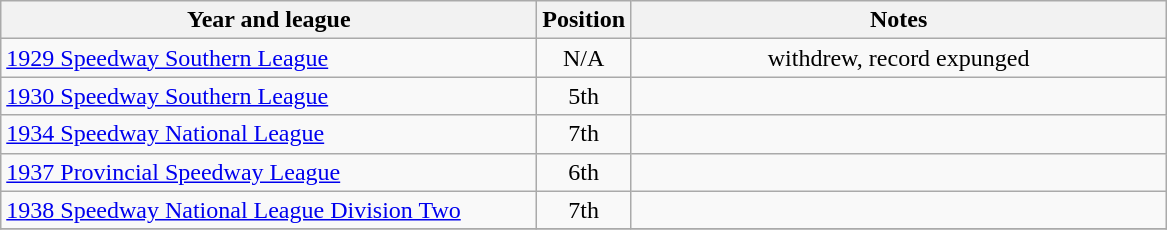<table class="wikitable">
<tr>
<th width=350>Year and league</th>
<th width=50>Position</th>
<th width=350>Notes</th>
</tr>
<tr align=center>
<td align="left"><a href='#'>1929 Speedway Southern League</a></td>
<td>N/A</td>
<td>withdrew, record expunged</td>
</tr>
<tr align=center>
<td align="left"><a href='#'>1930 Speedway Southern League</a></td>
<td>5th</td>
<td></td>
</tr>
<tr align=center>
<td align="left"><a href='#'>1934 Speedway National League</a></td>
<td>7th</td>
<td></td>
</tr>
<tr align=center>
<td align="left"><a href='#'>1937 Provincial Speedway League</a></td>
<td>6th</td>
<td></td>
</tr>
<tr align=center>
<td align="left"><a href='#'>1938 Speedway National League Division Two</a></td>
<td>7th</td>
<td></td>
</tr>
<tr align=center>
</tr>
</table>
